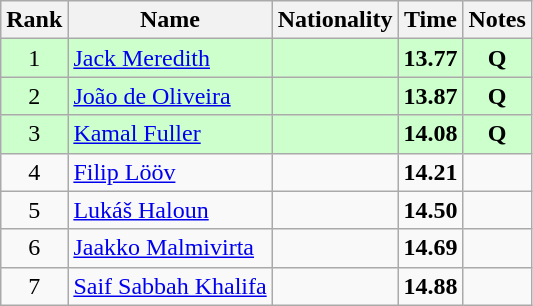<table class="wikitable sortable" style="text-align:center">
<tr>
<th>Rank</th>
<th>Name</th>
<th>Nationality</th>
<th>Time</th>
<th>Notes</th>
</tr>
<tr bgcolor=ccffcc>
<td>1</td>
<td align=left><a href='#'>Jack Meredith</a></td>
<td align=left></td>
<td><strong>13.77</strong></td>
<td><strong>Q</strong></td>
</tr>
<tr bgcolor=ccffcc>
<td>2</td>
<td align=left><a href='#'>João de Oliveira</a></td>
<td align=left></td>
<td><strong>13.87</strong></td>
<td><strong>Q</strong></td>
</tr>
<tr bgcolor=ccffcc>
<td>3</td>
<td align=left><a href='#'>Kamal Fuller</a></td>
<td align=left></td>
<td><strong>14.08</strong></td>
<td><strong>Q</strong></td>
</tr>
<tr>
<td>4</td>
<td align=left><a href='#'>Filip Lööv</a></td>
<td align=left></td>
<td><strong>14.21</strong></td>
<td></td>
</tr>
<tr>
<td>5</td>
<td align=left><a href='#'>Lukáš Haloun</a></td>
<td align=left></td>
<td><strong>14.50</strong></td>
<td></td>
</tr>
<tr>
<td>6</td>
<td align=left><a href='#'>Jaakko Malmivirta</a></td>
<td align=left></td>
<td><strong>14.69</strong></td>
<td></td>
</tr>
<tr>
<td>7</td>
<td align=left><a href='#'>Saif Sabbah Khalifa</a></td>
<td align=left></td>
<td><strong>14.88</strong></td>
<td></td>
</tr>
</table>
